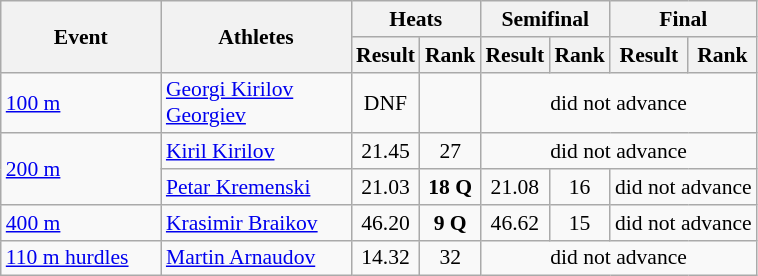<table class="wikitable" border="1" style="font-size:90%">
<tr>
<th rowspan="2" width=100>Event</th>
<th rowspan="2" width=120>Athletes</th>
<th colspan="2">Heats</th>
<th colspan="2">Semifinal</th>
<th colspan="2">Final</th>
</tr>
<tr>
<th>Result</th>
<th>Rank</th>
<th>Result</th>
<th>Rank</th>
<th>Result</th>
<th>Rank</th>
</tr>
<tr>
<td><a href='#'>100 m</a></td>
<td><a href='#'>Georgi Kirilov Georgiev</a></td>
<td align=center>DNF</td>
<td align=center></td>
<td align=center colspan="4">did not advance</td>
</tr>
<tr>
<td rowspan=2><a href='#'>200 m</a></td>
<td><a href='#'>Kiril Kirilov</a></td>
<td align=center>21.45</td>
<td align=center>27</td>
<td align=center colspan="4">did not advance</td>
</tr>
<tr>
<td><a href='#'>Petar Kremenski</a></td>
<td align=center>21.03</td>
<td align=center><strong>18 Q</strong></td>
<td align=center>21.08</td>
<td align=center>16</td>
<td align=center colspan="2">did not advance</td>
</tr>
<tr>
<td><a href='#'>400 m</a></td>
<td><a href='#'>Krasimir Braikov</a></td>
<td align=center>46.20</td>
<td align=center><strong>9 Q</strong></td>
<td align=center>46.62</td>
<td align=center>15</td>
<td align=center colspan="2">did not advance</td>
</tr>
<tr>
<td><a href='#'>110 m hurdles</a></td>
<td><a href='#'>Martin Arnaudov</a></td>
<td align=center>14.32</td>
<td align=center>32</td>
<td align=center colspan="4">did not advance</td>
</tr>
</table>
